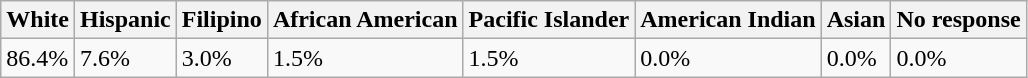<table class="wikitable" style="margin-left:50px">
<tr>
<th>White</th>
<th>Hispanic</th>
<th>Filipino</th>
<th>African American</th>
<th>Pacific Islander</th>
<th>American Indian</th>
<th>Asian</th>
<th>No response</th>
</tr>
<tr>
<td>86.4%</td>
<td>7.6%</td>
<td>3.0%</td>
<td>1.5%</td>
<td>1.5%</td>
<td>0.0%</td>
<td>0.0%</td>
<td>0.0%</td>
</tr>
</table>
